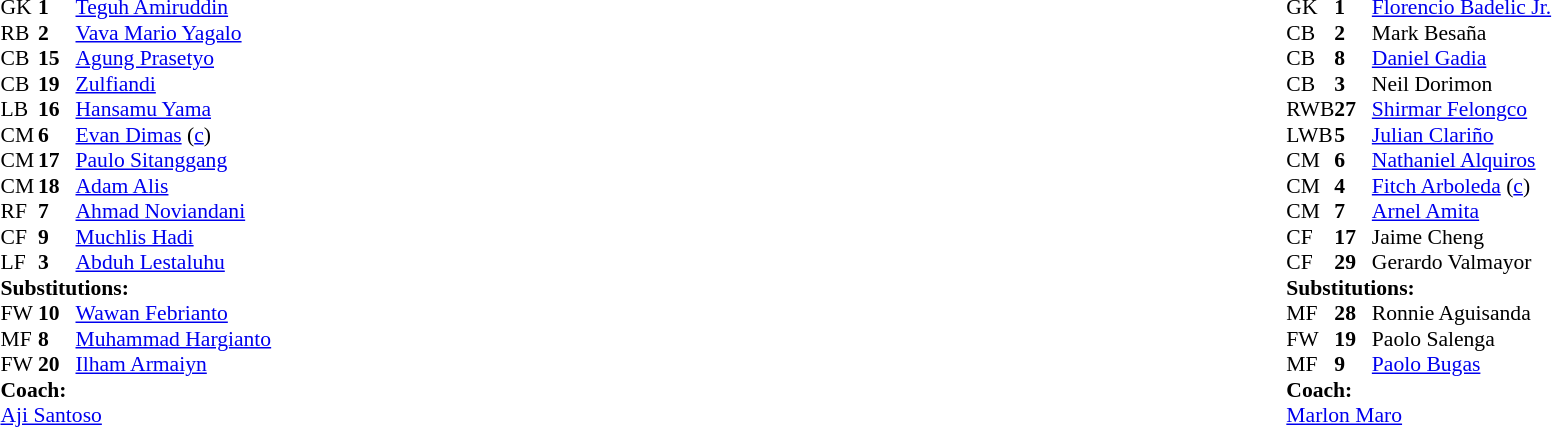<table width="100%">
<tr>
<td valign="top" width="50%"><br><table style="font-size: 90%" cellspacing="0" cellpadding="0">
<tr>
<th width="25"></th>
<th width="25"></th>
</tr>
<tr>
<td>GK</td>
<td><strong>1</strong></td>
<td><a href='#'>Teguh Amiruddin</a></td>
</tr>
<tr>
<td>RB</td>
<td><strong>2</strong></td>
<td><a href='#'>Vava Mario Yagalo</a></td>
</tr>
<tr>
<td>CB</td>
<td><strong>15</strong></td>
<td><a href='#'>Agung Prasetyo</a></td>
</tr>
<tr>
<td>CB</td>
<td><strong>19</strong></td>
<td><a href='#'>Zulfiandi</a></td>
<td></td>
</tr>
<tr>
<td>LB</td>
<td><strong>16</strong></td>
<td><a href='#'>Hansamu Yama</a></td>
</tr>
<tr>
<td>CM</td>
<td><strong>6</strong></td>
<td><a href='#'>Evan Dimas</a> (<a href='#'>c</a>)</td>
<td></td>
<td></td>
</tr>
<tr>
<td>CM</td>
<td><strong>17</strong></td>
<td><a href='#'>Paulo Sitanggang</a></td>
<td></td>
</tr>
<tr>
<td>CM</td>
<td><strong>18</strong></td>
<td><a href='#'>Adam Alis</a></td>
<td></td>
<td></td>
</tr>
<tr>
<td>RF</td>
<td><strong>7</strong></td>
<td><a href='#'>Ahmad Noviandani</a></td>
<td></td>
<td></td>
</tr>
<tr>
<td>CF</td>
<td><strong>9</strong></td>
<td><a href='#'>Muchlis Hadi</a></td>
</tr>
<tr>
<td>LF</td>
<td><strong>3</strong></td>
<td><a href='#'>Abduh Lestaluhu</a></td>
</tr>
<tr>
<td colspan=3><strong>Substitutions:</strong></td>
</tr>
<tr>
<td>FW</td>
<td><strong>10</strong></td>
<td><a href='#'>Wawan Febrianto</a></td>
<td></td>
<td></td>
</tr>
<tr>
<td>MF</td>
<td><strong>8</strong></td>
<td><a href='#'>Muhammad Hargianto</a></td>
<td></td>
<td></td>
</tr>
<tr>
<td>FW</td>
<td><strong>20</strong></td>
<td><a href='#'>Ilham Armaiyn</a></td>
<td></td>
<td></td>
</tr>
<tr>
<td colspan=3><strong>Coach:</strong></td>
</tr>
<tr>
<td colspan=3> <a href='#'>Aji Santoso</a></td>
</tr>
</table>
</td>
<td valign="top"></td>
<td valign="top" width="50%"><br><table style="font-size: 90%" cellspacing="0" cellpadding="0" align="center">
<tr>
<th width=25></th>
<th width=25></th>
</tr>
<tr>
<td>GK</td>
<td><strong>1</strong></td>
<td><a href='#'>Florencio Badelic Jr.</a></td>
</tr>
<tr>
<td>CB</td>
<td><strong>2</strong></td>
<td>Mark Besaña</td>
<td></td>
<td></td>
</tr>
<tr>
<td>CB</td>
<td><strong>8</strong></td>
<td><a href='#'>Daniel Gadia</a></td>
</tr>
<tr>
<td>CB</td>
<td><strong>3</strong></td>
<td>Neil Dorimon</td>
</tr>
<tr>
<td>RWB</td>
<td><strong>27</strong></td>
<td><a href='#'>Shirmar Felongco</a></td>
<td></td>
</tr>
<tr>
<td>LWB</td>
<td><strong>5</strong></td>
<td><a href='#'>Julian Clariño</a></td>
</tr>
<tr>
<td>CM</td>
<td><strong>6</strong></td>
<td><a href='#'>Nathaniel Alquiros</a></td>
</tr>
<tr>
<td>CM</td>
<td><strong>4</strong></td>
<td><a href='#'>Fitch Arboleda</a> (<a href='#'>c</a>)</td>
</tr>
<tr>
<td>CM</td>
<td><strong>7</strong></td>
<td><a href='#'>Arnel Amita</a></td>
</tr>
<tr>
<td>CF</td>
<td><strong>17</strong></td>
<td>Jaime Cheng</td>
<td></td>
<td></td>
</tr>
<tr>
<td>CF</td>
<td><strong>29</strong></td>
<td>Gerardo Valmayor</td>
<td></td>
<td></td>
</tr>
<tr>
<td colspan=3><strong>Substitutions:</strong></td>
</tr>
<tr>
<td>MF</td>
<td><strong>28</strong></td>
<td>Ronnie Aguisanda</td>
<td></td>
<td></td>
</tr>
<tr>
<td>FW</td>
<td><strong>19</strong></td>
<td>Paolo Salenga</td>
<td></td>
<td></td>
</tr>
<tr>
<td>MF</td>
<td><strong>9</strong></td>
<td><a href='#'>Paolo Bugas</a></td>
<td></td>
<td></td>
</tr>
<tr>
<td colspan=3><strong>Coach:</strong></td>
</tr>
<tr>
<td colspan=3> <a href='#'>Marlon Maro</a></td>
</tr>
</table>
</td>
</tr>
</table>
